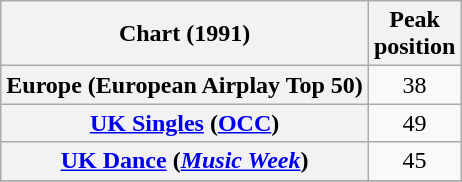<table class="wikitable plainrowheaders plainrowheaders">
<tr>
<th>Chart (1991)</th>
<th>Peak<br>position</th>
</tr>
<tr>
<th scope="row">Europe (European Airplay Top 50)</th>
<td align="center">38</td>
</tr>
<tr>
<th scope="row"><a href='#'>UK Singles</a> (<a href='#'>OCC</a>)</th>
<td align="center">49</td>
</tr>
<tr>
<th scope="row"><a href='#'>UK Dance</a> (<em><a href='#'>Music Week</a></em>)</th>
<td style="text-align:center;">45</td>
</tr>
<tr>
</tr>
</table>
